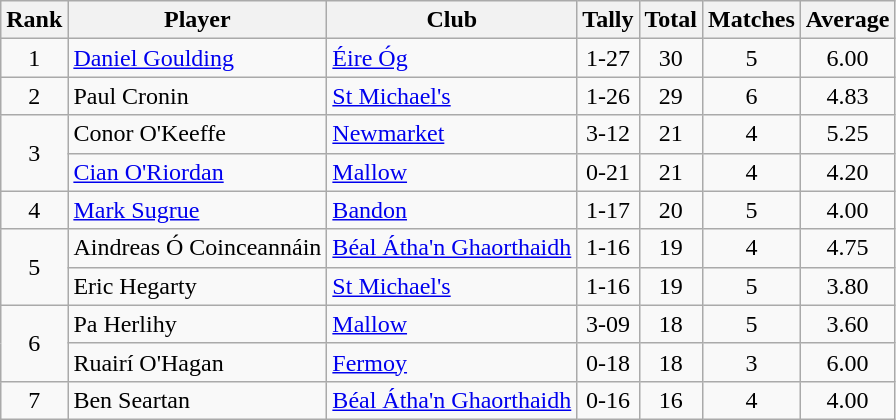<table class="wikitable">
<tr>
<th>Rank</th>
<th>Player</th>
<th>Club</th>
<th>Tally</th>
<th>Total</th>
<th>Matches</th>
<th>Average</th>
</tr>
<tr>
<td rowspan="1" style="text-align:center;">1</td>
<td><a href='#'>Daniel Goulding</a></td>
<td><a href='#'>Éire Óg</a></td>
<td align=center>1-27</td>
<td align=center>30</td>
<td align=center>5</td>
<td align=center>6.00</td>
</tr>
<tr>
<td rowspan="1" style="text-align:center;">2</td>
<td>Paul Cronin</td>
<td><a href='#'>St Michael's</a></td>
<td align=center>1-26</td>
<td align=center>29</td>
<td align=center>6</td>
<td align=center>4.83</td>
</tr>
<tr>
<td rowspan="2" style="text-align:center;">3</td>
<td>Conor O'Keeffe</td>
<td><a href='#'>Newmarket</a></td>
<td align=center>3-12</td>
<td align=center>21</td>
<td align=center>4</td>
<td align=center>5.25</td>
</tr>
<tr>
<td><a href='#'>Cian O'Riordan</a></td>
<td><a href='#'>Mallow</a></td>
<td align=center>0-21</td>
<td align=center>21</td>
<td align=center>4</td>
<td align=center>4.20</td>
</tr>
<tr>
<td rowspan="1" style="text-align:center;">4</td>
<td><a href='#'>Mark Sugrue</a></td>
<td><a href='#'>Bandon</a></td>
<td align=center>1-17</td>
<td align=center>20</td>
<td align=center>5</td>
<td align=center>4.00</td>
</tr>
<tr>
<td rowspan="2" style="text-align:center;">5</td>
<td>Aindreas Ó Coinceannáin</td>
<td><a href='#'>Béal Átha'n Ghaorthaidh</a></td>
<td align=center>1-16</td>
<td align=center>19</td>
<td align=center>4</td>
<td align=center>4.75</td>
</tr>
<tr>
<td>Eric Hegarty</td>
<td><a href='#'>St Michael's</a></td>
<td align=center>1-16</td>
<td align=center>19</td>
<td align=center>5</td>
<td align=center>3.80</td>
</tr>
<tr>
<td rowspan="2" style="text-align:center;">6</td>
<td>Pa Herlihy</td>
<td><a href='#'>Mallow</a></td>
<td align=center>3-09</td>
<td align=center>18</td>
<td align=center>5</td>
<td align=center>3.60</td>
</tr>
<tr>
<td>Ruairí O'Hagan</td>
<td><a href='#'>Fermoy</a></td>
<td align=center>0-18</td>
<td align=center>18</td>
<td align=center>3</td>
<td align=center>6.00</td>
</tr>
<tr>
<td rowspan="1" style="text-align:center;">7</td>
<td>Ben Seartan</td>
<td><a href='#'>Béal Átha'n Ghaorthaidh</a></td>
<td align=center>0-16</td>
<td align=center>16</td>
<td align=center>4</td>
<td align=center>4.00</td>
</tr>
</table>
